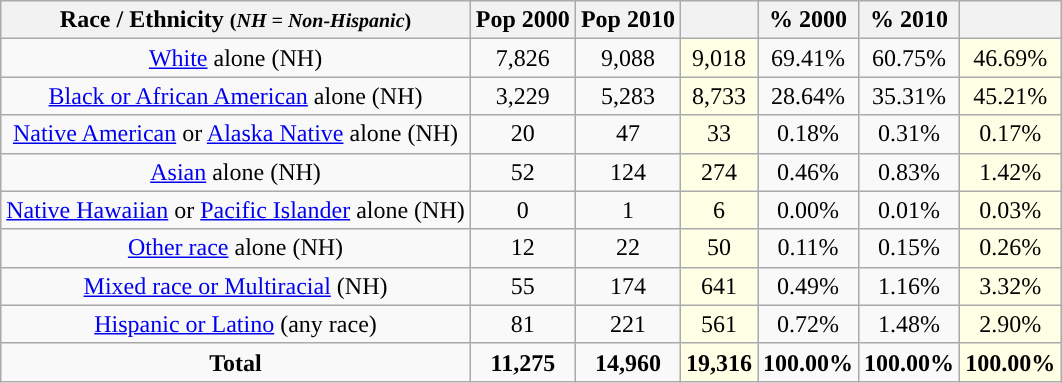<table class="wikitable" style="text-align:center;">
<tr>
<th>Race / Ethnicity <small>(<em>NH = Non-Hispanic</em>)</small></th>
<th>Pop 2000</th>
<th>Pop 2010</th>
<th></th>
<th>% 2000</th>
<th>% 2010</th>
<th></th>
</tr>
<tr>
<td><a href='#'>White</a> alone (NH)</td>
<td>7,826</td>
<td>9,088</td>
<td style='background: #ffffe6;'>9,018</td>
<td>69.41%</td>
<td>60.75%</td>
<td style='background: #ffffe6;'>46.69%</td>
</tr>
<tr>
<td><a href='#'>Black or African American</a> alone (NH)</td>
<td>3,229</td>
<td>5,283</td>
<td style='background: #ffffe6;'>8,733</td>
<td>28.64%</td>
<td>35.31%</td>
<td style='background: #ffffe6;'>45.21%</td>
</tr>
<tr>
<td><a href='#'>Native American</a> or <a href='#'>Alaska Native</a> alone (NH)</td>
<td>20</td>
<td>47</td>
<td style='background: #ffffe6;'>33</td>
<td>0.18%</td>
<td>0.31%</td>
<td style='background: #ffffe6;'>0.17%</td>
</tr>
<tr>
<td><a href='#'>Asian</a> alone (NH)</td>
<td>52</td>
<td>124</td>
<td style='background: #ffffe6;'>274</td>
<td>0.46%</td>
<td>0.83%</td>
<td style='background: #ffffe6;'>1.42%</td>
</tr>
<tr>
<td><a href='#'>Native Hawaiian</a> or <a href='#'>Pacific Islander</a> alone (NH)</td>
<td>0</td>
<td>1</td>
<td style='background: #ffffe6;'>6</td>
<td>0.00%</td>
<td>0.01%</td>
<td style='background: #ffffe6;'>0.03%</td>
</tr>
<tr>
<td><a href='#'>Other race</a> alone (NH)</td>
<td>12</td>
<td>22</td>
<td style='background: #ffffe6;'>50</td>
<td>0.11%</td>
<td>0.15%</td>
<td style='background: #ffffe6;'>0.26%</td>
</tr>
<tr>
<td><a href='#'>Mixed race or Multiracial</a> (NH)</td>
<td>55</td>
<td>174</td>
<td style='background: #ffffe6;'>641</td>
<td>0.49%</td>
<td>1.16%</td>
<td style='background: #ffffe6;'>3.32%</td>
</tr>
<tr>
<td><a href='#'>Hispanic or Latino</a> (any race)</td>
<td>81</td>
<td>221</td>
<td style='background: #ffffe6;'>561</td>
<td>0.72%</td>
<td>1.48%</td>
<td style='background: #ffffe6;'>2.90%</td>
</tr>
<tr>
<td><strong>Total</strong></td>
<td><strong>11,275</strong></td>
<td><strong>14,960</strong></td>
<td style='background: #ffffe6;'><strong>19,316</strong></td>
<td><strong>100.00%</strong></td>
<td><strong>100.00%</strong></td>
<td style='background: #ffffe6;'><strong>100.00%</strong></td>
</tr>
</table>
